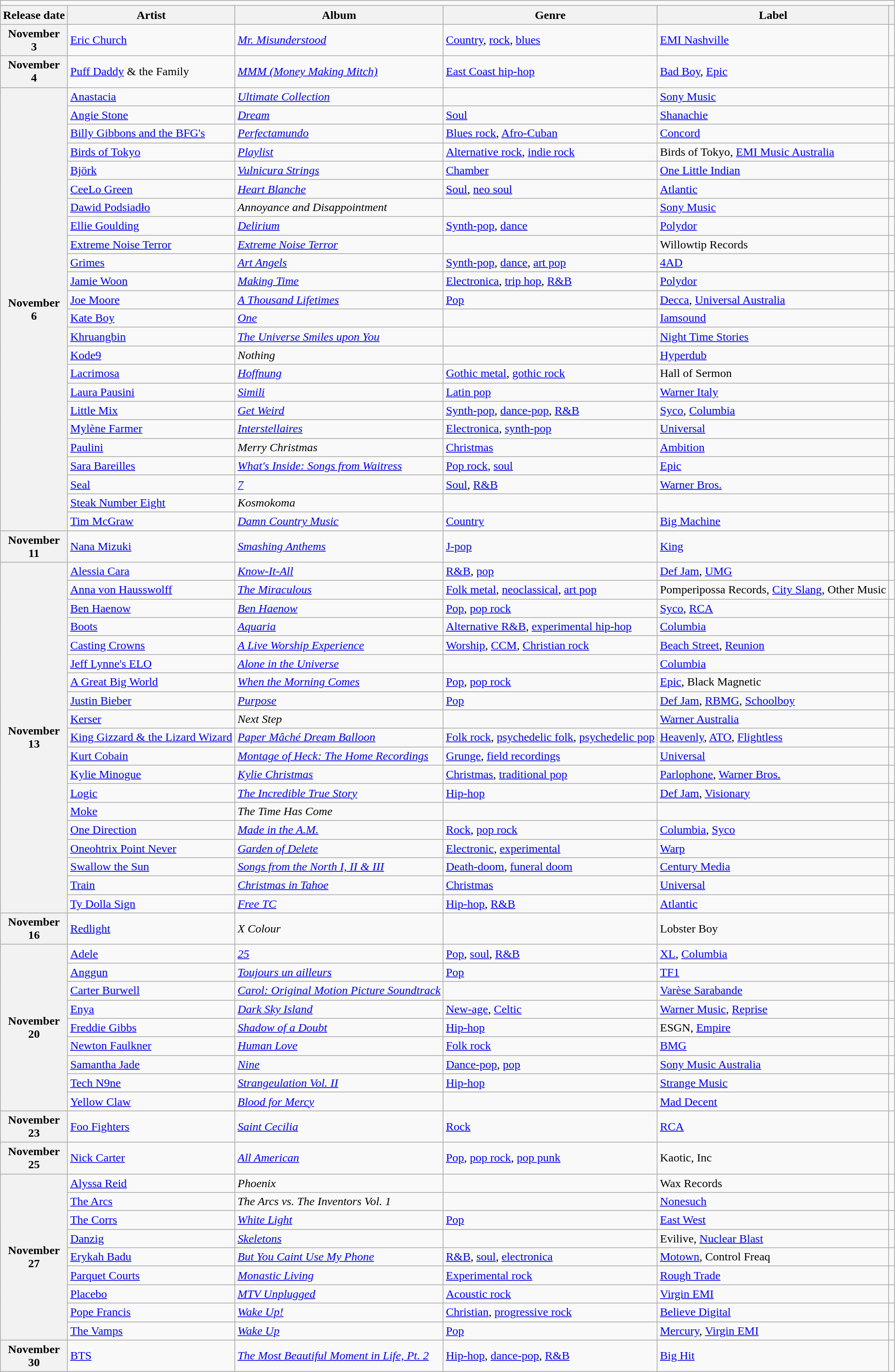<table class="wikitable plainrowheaders">
<tr>
<td colspan="6" style="text-align:center;"></td>
</tr>
<tr>
<th scope="col">Release date</th>
<th scope="col">Artist</th>
<th scope="col">Album</th>
<th scope="col">Genre</th>
<th scope="col">Label</th>
<th scope="col"></th>
</tr>
<tr>
<th scope="row" style="text-align:center;">November<br>3</th>
<td><a href='#'>Eric Church</a></td>
<td><em><a href='#'>Mr. Misunderstood</a></em></td>
<td><a href='#'>Country</a>, <a href='#'>rock</a>, <a href='#'>blues</a></td>
<td><a href='#'>EMI Nashville</a></td>
<td></td>
</tr>
<tr>
<th scope="row" style="text-align:center;">November<br>4</th>
<td><a href='#'>Puff Daddy</a> & the Family</td>
<td><em><a href='#'>MMM (Money Making Mitch)</a></em></td>
<td><a href='#'>East Coast hip-hop</a></td>
<td><a href='#'>Bad Boy</a>, <a href='#'>Epic</a></td>
<td></td>
</tr>
<tr>
<th scope="row" rowspan="24" style="text-align:center;">November<br>6</th>
<td><a href='#'>Anastacia</a></td>
<td><em><a href='#'>Ultimate Collection</a></em></td>
<td></td>
<td><a href='#'>Sony Music</a></td>
<td></td>
</tr>
<tr>
<td><a href='#'>Angie Stone</a></td>
<td><em><a href='#'>Dream</a></em></td>
<td><a href='#'>Soul</a></td>
<td><a href='#'>Shanachie</a></td>
<td></td>
</tr>
<tr>
<td><a href='#'>Billy Gibbons and the BFG's</a></td>
<td><em><a href='#'>Perfectamundo</a></em></td>
<td><a href='#'>Blues rock</a>, <a href='#'>Afro-Cuban</a></td>
<td><a href='#'>Concord</a></td>
<td></td>
</tr>
<tr>
<td><a href='#'>Birds of Tokyo</a></td>
<td><em><a href='#'>Playlist</a></em></td>
<td><a href='#'>Alternative rock</a>, <a href='#'>indie rock</a></td>
<td>Birds of Tokyo, <a href='#'>EMI Music Australia</a></td>
<td></td>
</tr>
<tr>
<td><a href='#'>Björk</a></td>
<td><em><a href='#'>Vulnicura Strings</a></em></td>
<td><a href='#'>Chamber</a></td>
<td><a href='#'>One Little Indian</a></td>
<td></td>
</tr>
<tr>
<td><a href='#'>CeeLo Green</a></td>
<td><em><a href='#'>Heart Blanche</a></em></td>
<td><a href='#'>Soul</a>, <a href='#'>neo soul</a></td>
<td><a href='#'>Atlantic</a></td>
<td></td>
</tr>
<tr>
<td><a href='#'>Dawid Podsiadło</a></td>
<td><em>Annoyance and Disappointment</em></td>
<td></td>
<td><a href='#'>Sony Music</a></td>
<td></td>
</tr>
<tr>
<td><a href='#'>Ellie Goulding</a></td>
<td><em><a href='#'>Delirium</a></em></td>
<td><a href='#'>Synth-pop</a>, <a href='#'>dance</a></td>
<td><a href='#'>Polydor</a></td>
<td></td>
</tr>
<tr>
<td><a href='#'>Extreme Noise Terror</a></td>
<td><em><a href='#'>Extreme Noise Terror</a></em></td>
<td></td>
<td>Willowtip Records</td>
<td></td>
</tr>
<tr>
<td><a href='#'>Grimes</a></td>
<td><em><a href='#'>Art Angels</a></em></td>
<td><a href='#'>Synth-pop</a>, <a href='#'>dance</a>, <a href='#'>art pop</a></td>
<td><a href='#'>4AD</a></td>
<td></td>
</tr>
<tr>
<td><a href='#'>Jamie Woon</a></td>
<td><em><a href='#'>Making Time</a></em></td>
<td><a href='#'>Electronica</a>, <a href='#'>trip hop</a>, <a href='#'>R&B</a></td>
<td><a href='#'>Polydor</a></td>
<td></td>
</tr>
<tr>
<td><a href='#'>Joe Moore</a></td>
<td><em><a href='#'>A Thousand Lifetimes</a></em></td>
<td><a href='#'>Pop</a></td>
<td><a href='#'>Decca</a>, <a href='#'>Universal Australia</a></td>
<td></td>
</tr>
<tr>
<td><a href='#'>Kate Boy</a></td>
<td><em><a href='#'>One</a></em></td>
<td></td>
<td><a href='#'>Iamsound</a></td>
<td></td>
</tr>
<tr>
<td><a href='#'>Khruangbin</a></td>
<td><em><a href='#'>The Universe Smiles upon You</a></em></td>
<td></td>
<td><a href='#'>Night Time Stories</a></td>
<td></td>
</tr>
<tr>
<td><a href='#'>Kode9</a></td>
<td><em>Nothing</em></td>
<td></td>
<td><a href='#'>Hyperdub</a></td>
<td></td>
</tr>
<tr>
<td><a href='#'>Lacrimosa</a></td>
<td><em><a href='#'>Hoffnung</a></em></td>
<td><a href='#'>Gothic metal</a>, <a href='#'>gothic rock</a></td>
<td>Hall of Sermon</td>
<td></td>
</tr>
<tr>
<td><a href='#'>Laura Pausini</a></td>
<td><em><a href='#'>Simili</a></em></td>
<td><a href='#'>Latin pop</a></td>
<td><a href='#'>Warner Italy</a></td>
<td></td>
</tr>
<tr>
<td><a href='#'>Little Mix</a></td>
<td><em><a href='#'>Get Weird</a></em></td>
<td><a href='#'>Synth-pop</a>, <a href='#'>dance-pop</a>, <a href='#'>R&B</a></td>
<td><a href='#'>Syco</a>, <a href='#'>Columbia</a></td>
<td></td>
</tr>
<tr>
<td><a href='#'>Mylène Farmer</a></td>
<td><em><a href='#'>Interstellaires</a></em></td>
<td><a href='#'>Electronica</a>, <a href='#'>synth-pop</a></td>
<td><a href='#'>Universal</a></td>
<td></td>
</tr>
<tr>
<td><a href='#'>Paulini</a></td>
<td><em>Merry Christmas</em></td>
<td><a href='#'>Christmas</a></td>
<td><a href='#'>Ambition</a></td>
<td></td>
</tr>
<tr>
<td><a href='#'>Sara Bareilles</a></td>
<td><em><a href='#'>What's Inside: Songs from Waitress</a></em></td>
<td><a href='#'>Pop rock</a>, <a href='#'>soul</a></td>
<td><a href='#'>Epic</a></td>
<td></td>
</tr>
<tr>
<td><a href='#'>Seal</a></td>
<td><em><a href='#'>7</a></em></td>
<td><a href='#'>Soul</a>, <a href='#'>R&B</a></td>
<td><a href='#'>Warner Bros.</a></td>
<td></td>
</tr>
<tr>
<td><a href='#'>Steak Number Eight</a></td>
<td><em>Kosmokoma</em></td>
<td></td>
<td></td>
<td></td>
</tr>
<tr>
<td><a href='#'>Tim McGraw</a></td>
<td><em><a href='#'>Damn Country Music</a></em></td>
<td><a href='#'>Country</a></td>
<td><a href='#'>Big Machine</a></td>
<td></td>
</tr>
<tr>
<th scope="row" style="text-align:center;">November<br>11</th>
<td><a href='#'>Nana Mizuki</a></td>
<td><em><a href='#'>Smashing Anthems</a></em></td>
<td><a href='#'>J-pop</a></td>
<td><a href='#'>King</a></td>
<td></td>
</tr>
<tr>
<th scope="row" rowspan="19" style="text-align:center;">November<br>13</th>
<td><a href='#'>Alessia Cara</a></td>
<td><em><a href='#'>Know-It-All</a></em></td>
<td><a href='#'>R&B</a>, <a href='#'>pop</a></td>
<td><a href='#'>Def Jam</a>, <a href='#'>UMG</a></td>
<td></td>
</tr>
<tr>
<td><a href='#'>Anna von Hausswolff</a></td>
<td><em><a href='#'>The Miraculous</a></em></td>
<td><a href='#'>Folk metal</a>, <a href='#'>neoclassical</a>, <a href='#'>art pop</a></td>
<td>Pomperipossa Records, <a href='#'>City Slang</a>, Other Music</td>
<td></td>
</tr>
<tr>
<td><a href='#'>Ben Haenow</a></td>
<td><em><a href='#'>Ben Haenow</a></em></td>
<td><a href='#'>Pop</a>, <a href='#'>pop rock</a></td>
<td><a href='#'>Syco</a>, <a href='#'>RCA</a></td>
<td></td>
</tr>
<tr>
<td><a href='#'>Boots</a></td>
<td><em><a href='#'>Aquaria</a></em></td>
<td><a href='#'>Alternative R&B</a>, <a href='#'>experimental hip-hop</a></td>
<td><a href='#'>Columbia</a></td>
<td></td>
</tr>
<tr>
<td><a href='#'>Casting Crowns</a></td>
<td><em><a href='#'>A Live Worship Experience</a></em></td>
<td><a href='#'>Worship</a>, <a href='#'>CCM</a>, <a href='#'>Christian rock</a></td>
<td><a href='#'>Beach Street</a>, <a href='#'>Reunion</a></td>
<td></td>
</tr>
<tr>
<td><a href='#'>Jeff Lynne's ELO</a></td>
<td><em><a href='#'>Alone in the Universe</a></em></td>
<td></td>
<td><a href='#'>Columbia</a></td>
<td></td>
</tr>
<tr>
<td><a href='#'>A Great Big World</a></td>
<td><em><a href='#'>When the Morning Comes</a></em></td>
<td><a href='#'>Pop</a>, <a href='#'>pop rock</a></td>
<td><a href='#'>Epic</a>, Black Magnetic</td>
<td></td>
</tr>
<tr>
<td><a href='#'>Justin Bieber</a></td>
<td><em><a href='#'>Purpose</a></em></td>
<td><a href='#'>Pop</a></td>
<td><a href='#'>Def Jam</a>, <a href='#'>RBMG</a>, <a href='#'>Schoolboy</a></td>
<td></td>
</tr>
<tr>
<td><a href='#'>Kerser</a></td>
<td><em>Next Step</em></td>
<td></td>
<td><a href='#'>Warner Australia</a></td>
<td></td>
</tr>
<tr>
<td><a href='#'>King Gizzard & the Lizard Wizard</a></td>
<td><em><a href='#'>Paper Mâché Dream Balloon</a></em></td>
<td><a href='#'>Folk rock</a>, <a href='#'>psychedelic folk</a>, <a href='#'>psychedelic pop</a></td>
<td><a href='#'>Heavenly</a>, <a href='#'>ATO</a>, <a href='#'>Flightless</a></td>
<td></td>
</tr>
<tr>
<td><a href='#'>Kurt Cobain</a></td>
<td><em><a href='#'>Montage of Heck: The Home Recordings</a></em></td>
<td><a href='#'>Grunge</a>, <a href='#'>field recordings</a></td>
<td><a href='#'>Universal</a></td>
<td></td>
</tr>
<tr>
<td><a href='#'>Kylie Minogue</a></td>
<td><em><a href='#'>Kylie Christmas</a></em></td>
<td><a href='#'>Christmas</a>, <a href='#'>traditional pop</a></td>
<td><a href='#'>Parlophone</a>, <a href='#'>Warner Bros.</a></td>
<td></td>
</tr>
<tr>
<td><a href='#'>Logic</a></td>
<td><em><a href='#'>The Incredible True Story</a></em></td>
<td><a href='#'>Hip-hop</a></td>
<td><a href='#'>Def Jam</a>, <a href='#'>Visionary</a></td>
<td></td>
</tr>
<tr>
<td><a href='#'>Moke</a></td>
<td><em>The Time Has Come</em></td>
<td></td>
<td></td>
<td></td>
</tr>
<tr>
<td><a href='#'>One Direction</a></td>
<td><em><a href='#'>Made in the A.M.</a></em></td>
<td><a href='#'>Rock</a>, <a href='#'>pop rock</a></td>
<td><a href='#'>Columbia</a>, <a href='#'>Syco</a></td>
<td></td>
</tr>
<tr>
<td><a href='#'>Oneohtrix Point Never</a></td>
<td><em><a href='#'>Garden of Delete</a></em></td>
<td><a href='#'>Electronic</a>, <a href='#'>experimental</a></td>
<td><a href='#'>Warp</a></td>
<td></td>
</tr>
<tr>
<td><a href='#'>Swallow the Sun</a></td>
<td><em><a href='#'>Songs from the North I, II & III</a></em></td>
<td><a href='#'>Death-doom</a>, <a href='#'>funeral doom</a></td>
<td><a href='#'>Century Media</a></td>
<td></td>
</tr>
<tr>
<td><a href='#'>Train</a></td>
<td><em><a href='#'>Christmas in Tahoe</a></em></td>
<td><a href='#'>Christmas</a></td>
<td><a href='#'>Universal</a></td>
<td></td>
</tr>
<tr>
<td><a href='#'>Ty Dolla Sign</a></td>
<td><em><a href='#'>Free TC</a></em></td>
<td><a href='#'>Hip-hop</a>, <a href='#'>R&B</a></td>
<td><a href='#'>Atlantic</a></td>
<td></td>
</tr>
<tr>
<th scope="row" style="text-align:center;">November<br>16</th>
<td><a href='#'>Redlight</a></td>
<td><em>X Colour</em></td>
<td></td>
<td>Lobster Boy</td>
<td></td>
</tr>
<tr>
<th scope="row" rowspan="9" style="text-align:center;">November<br>20</th>
<td><a href='#'>Adele</a></td>
<td><em><a href='#'>25</a></em></td>
<td><a href='#'>Pop</a>, <a href='#'>soul</a>, <a href='#'>R&B</a></td>
<td><a href='#'>XL</a>, <a href='#'>Columbia</a></td>
<td></td>
</tr>
<tr>
<td><a href='#'>Anggun</a></td>
<td><em><a href='#'>Toujours un ailleurs</a></em></td>
<td><a href='#'>Pop</a></td>
<td><a href='#'>TF1</a></td>
<td></td>
</tr>
<tr>
<td><a href='#'>Carter Burwell</a></td>
<td><em><a href='#'>Carol: Original Motion Picture Soundtrack</a></em></td>
<td></td>
<td><a href='#'>Varèse Sarabande</a></td>
<td></td>
</tr>
<tr>
<td><a href='#'>Enya</a></td>
<td><em><a href='#'>Dark Sky Island</a></em></td>
<td><a href='#'>New-age</a>, <a href='#'>Celtic</a></td>
<td><a href='#'>Warner Music</a>, <a href='#'>Reprise</a></td>
<td></td>
</tr>
<tr>
<td><a href='#'>Freddie Gibbs</a></td>
<td><em><a href='#'>Shadow of a Doubt</a></em></td>
<td><a href='#'>Hip-hop</a></td>
<td>ESGN, <a href='#'>Empire</a></td>
<td></td>
</tr>
<tr>
<td><a href='#'>Newton Faulkner</a></td>
<td><em><a href='#'>Human Love</a></em></td>
<td><a href='#'>Folk rock</a></td>
<td><a href='#'>BMG</a></td>
<td></td>
</tr>
<tr>
<td><a href='#'>Samantha Jade</a></td>
<td><em><a href='#'>Nine</a></em></td>
<td><a href='#'>Dance-pop</a>, <a href='#'>pop</a></td>
<td><a href='#'>Sony Music Australia</a></td>
<td></td>
</tr>
<tr>
<td><a href='#'>Tech N9ne</a></td>
<td><em><a href='#'>Strangeulation Vol. II</a></em></td>
<td><a href='#'>Hip-hop</a></td>
<td><a href='#'>Strange Music</a></td>
<td></td>
</tr>
<tr>
<td><a href='#'>Yellow Claw</a></td>
<td><em><a href='#'>Blood for Mercy</a></em></td>
<td></td>
<td><a href='#'>Mad Decent</a></td>
<td></td>
</tr>
<tr>
<th scope="row" style="text-align:center;">November<br>23</th>
<td><a href='#'>Foo Fighters</a></td>
<td><em><a href='#'>Saint Cecilia</a></em></td>
<td><a href='#'>Rock</a></td>
<td><a href='#'>RCA</a></td>
<td></td>
</tr>
<tr>
<th scope="row" style="text-align:center;">November<br>25</th>
<td><a href='#'>Nick Carter</a></td>
<td><em><a href='#'>All American</a></em></td>
<td><a href='#'>Pop</a>, <a href='#'>pop rock</a>, <a href='#'>pop punk</a></td>
<td>Kaotic, Inc</td>
<td></td>
</tr>
<tr>
<th scope="row" rowspan="9" style="text-align:center;">November<br>27</th>
<td><a href='#'>Alyssa Reid</a></td>
<td><em>Phoenix</em></td>
<td></td>
<td>Wax Records</td>
<td></td>
</tr>
<tr>
<td><a href='#'>The Arcs</a></td>
<td><em>The Arcs vs. The Inventors Vol. 1</em></td>
<td></td>
<td><a href='#'>Nonesuch</a></td>
<td></td>
</tr>
<tr>
<td><a href='#'>The Corrs</a></td>
<td><em><a href='#'>White Light</a></em></td>
<td><a href='#'>Pop</a></td>
<td><a href='#'>East West</a></td>
<td></td>
</tr>
<tr>
<td><a href='#'>Danzig</a></td>
<td><em><a href='#'>Skeletons</a></em></td>
<td></td>
<td>Evilive, <a href='#'>Nuclear Blast</a></td>
<td></td>
</tr>
<tr>
<td><a href='#'>Erykah Badu</a></td>
<td><em><a href='#'>But You Caint Use My Phone</a></em></td>
<td><a href='#'>R&B</a>, <a href='#'>soul</a>, <a href='#'>electronica</a></td>
<td><a href='#'>Motown</a>, Control Freaq</td>
<td></td>
</tr>
<tr>
<td><a href='#'>Parquet Courts</a></td>
<td><em><a href='#'>Monastic Living</a></em></td>
<td><a href='#'>Experimental rock</a></td>
<td><a href='#'>Rough Trade</a></td>
<td></td>
</tr>
<tr>
<td><a href='#'>Placebo</a></td>
<td><em><a href='#'>MTV Unplugged</a></em></td>
<td><a href='#'>Acoustic rock</a></td>
<td><a href='#'>Virgin EMI</a></td>
<td></td>
</tr>
<tr>
<td><a href='#'>Pope Francis</a></td>
<td><em><a href='#'>Wake Up!</a></em></td>
<td><a href='#'>Christian</a>, <a href='#'>progressive rock</a></td>
<td><a href='#'>Believe Digital</a></td>
<td></td>
</tr>
<tr>
<td><a href='#'>The Vamps</a></td>
<td><em><a href='#'>Wake Up</a></em></td>
<td><a href='#'>Pop</a></td>
<td><a href='#'>Mercury</a>, <a href='#'>Virgin EMI</a></td>
<td></td>
</tr>
<tr>
<th scope="row" style="text-align:center;">November<br>30</th>
<td><a href='#'>BTS</a></td>
<td><em><a href='#'>The Most Beautiful Moment in Life, Pt. 2</a></em></td>
<td><a href='#'>Hip-hop</a>, <a href='#'>dance-pop</a>, <a href='#'>R&B</a></td>
<td><a href='#'>Big Hit</a></td>
<td></td>
</tr>
</table>
